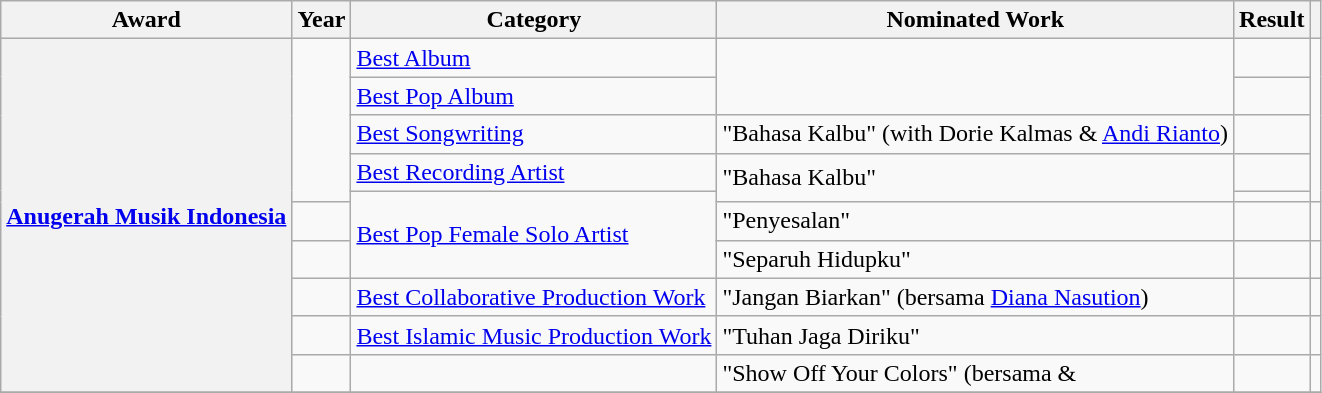<table class="wikitable sortable">
<tr>
<th scope="col">Award</th>
<th scope="col">Year</th>
<th scope="col">Category</th>
<th scope="col">Nominated Work</th>
<th scope="col">Result</th>
<th style="background:;" class="unsortable"></th>
</tr>
<tr>
<th scope= "row" rowspan= "10"><a href='#'>Anugerah Musik Indonesia</a></th>
<td rowspan= "5"></td>
<td><a href='#'>Best Album</a></td>
<td rowspan= "2"><em></em></td>
<td></td>
<td align="center" rowspan= "5"></td>
</tr>
<tr>
<td><a href='#'>Best Pop Album</a></td>
<td></td>
</tr>
<tr>
<td><a href='#'>Best Songwriting</a></td>
<td>"Bahasa Kalbu" (with Dorie Kalmas & <a href='#'>Andi Rianto</a>)</td>
<td></td>
</tr>
<tr>
<td><a href='#'>Best Recording Artist</a></td>
<td rowspan= "2">"Bahasa Kalbu"</td>
<td></td>
</tr>
<tr>
<td rowspan= "3"><a href='#'>Best Pop Female Solo Artist</a></td>
<td></td>
</tr>
<tr>
<td></td>
<td>"Penyesalan"</td>
<td></td>
<td align="center"></td>
</tr>
<tr>
<td></td>
<td>"Separuh Hidupku"</td>
<td></td>
<td align="center"></td>
</tr>
<tr>
<td></td>
<td><a href='#'>Best Collaborative Production Work</a></td>
<td>"Jangan Biarkan" (bersama <a href='#'>Diana Nasution</a>)</td>
<td></td>
<td align="center"></td>
</tr>
<tr>
<td></td>
<td><a href='#'>Best Islamic Music Production Work</a></td>
<td>"Tuhan Jaga Diriku"</td>
<td></td>
<td></td>
</tr>
<tr>
<td></td>
<td></td>
<td>"Show Off Your Colors" (bersama  & </td>
<td></td>
<td></td>
</tr>
<tr>
</tr>
</table>
